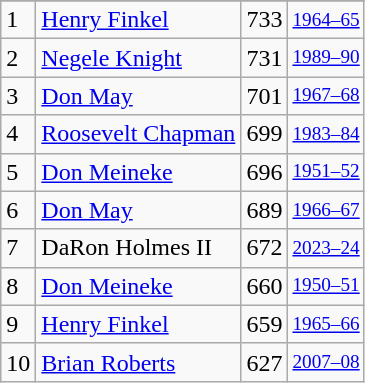<table class="wikitable">
<tr>
</tr>
<tr>
<td>1</td>
<td><a href='#'>Henry Finkel</a></td>
<td>733</td>
<td style="font-size:80%;"><a href='#'>1964–65</a></td>
</tr>
<tr>
<td>2</td>
<td><a href='#'>Negele Knight</a></td>
<td>731</td>
<td style="font-size:80%;"><a href='#'>1989–90</a></td>
</tr>
<tr>
<td>3</td>
<td><a href='#'>Don May</a></td>
<td>701</td>
<td style="font-size:80%;"><a href='#'>1967–68</a></td>
</tr>
<tr>
<td>4</td>
<td><a href='#'>Roosevelt Chapman</a></td>
<td>699</td>
<td style="font-size:80%;"><a href='#'>1983–84</a></td>
</tr>
<tr>
<td>5</td>
<td><a href='#'>Don Meineke</a></td>
<td>696</td>
<td style="font-size:80%;"><a href='#'>1951–52</a></td>
</tr>
<tr>
<td>6</td>
<td><a href='#'>Don May</a></td>
<td>689</td>
<td style="font-size:80%;"><a href='#'>1966–67</a></td>
</tr>
<tr>
<td>7</td>
<td>DaRon Holmes II</td>
<td>672</td>
<td style="font-size:80%;"><a href='#'>2023–24</a></td>
</tr>
<tr>
<td>8</td>
<td><a href='#'>Don Meineke</a></td>
<td>660</td>
<td style="font-size:80%;"><a href='#'>1950–51</a></td>
</tr>
<tr>
<td>9</td>
<td><a href='#'>Henry Finkel</a></td>
<td>659</td>
<td style="font-size:80%;"><a href='#'>1965–66</a></td>
</tr>
<tr>
<td>10</td>
<td><a href='#'>Brian Roberts</a></td>
<td>627</td>
<td style="font-size:80%;"><a href='#'>2007–08</a></td>
</tr>
</table>
